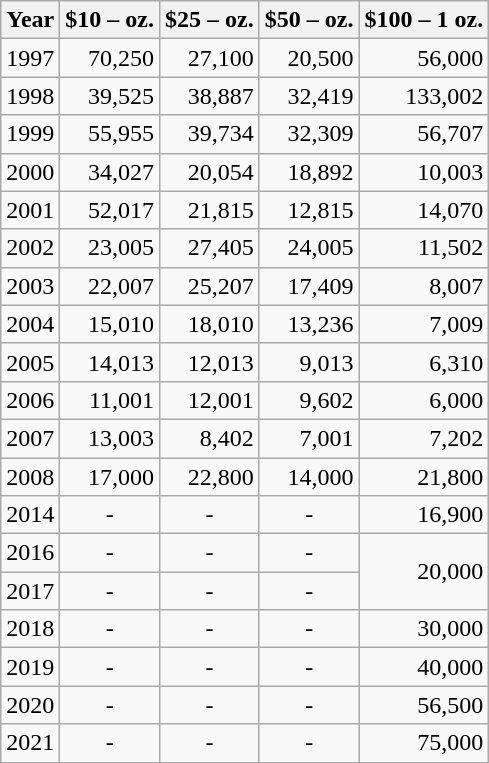<table class="wikitable collapsible sortable">
<tr>
<th>Year</th>
<th>$10 –  oz.</th>
<th>$25 –  oz.</th>
<th>$50 –  oz.</th>
<th>$100 – 1 oz.</th>
</tr>
<tr>
<td>1997</td>
<td align="right">70,250</td>
<td align="right">27,100</td>
<td align="right">20,500</td>
<td align="right">56,000</td>
</tr>
<tr>
<td>1998</td>
<td align="right">39,525</td>
<td align="right">38,887</td>
<td align="right">32,419</td>
<td align="right">133,002</td>
</tr>
<tr>
<td>1999</td>
<td align="right">55,955</td>
<td align="right">39,734</td>
<td align="right">32,309</td>
<td align="right">56,707</td>
</tr>
<tr>
<td>2000</td>
<td align="right">34,027</td>
<td align="right">20,054</td>
<td align="right">18,892</td>
<td align="right">10,003</td>
</tr>
<tr>
<td>2001</td>
<td align="right">52,017</td>
<td align="right">21,815</td>
<td align="right">12,815</td>
<td align="right">14,070</td>
</tr>
<tr>
<td>2002</td>
<td align="right">23,005</td>
<td align="right">27,405</td>
<td align="right">24,005</td>
<td align="right">11,502</td>
</tr>
<tr>
<td>2003</td>
<td align="right">22,007</td>
<td align="right">25,207</td>
<td align="right">17,409</td>
<td align="right">8,007</td>
</tr>
<tr>
<td>2004</td>
<td align="right">15,010</td>
<td align="right">18,010</td>
<td align="right">13,236</td>
<td align="right">7,009</td>
</tr>
<tr>
<td>2005</td>
<td align="right">14,013</td>
<td align="right">12,013</td>
<td align="right">9,013</td>
<td align="right">6,310</td>
</tr>
<tr>
<td>2006</td>
<td align="right">11,001</td>
<td align="right">12,001</td>
<td align="right">9,602</td>
<td align="right">6,000</td>
</tr>
<tr>
<td>2007</td>
<td align="right">13,003</td>
<td align="right">8,402</td>
<td align="right">7,001</td>
<td align="right">7,202</td>
</tr>
<tr>
<td>2008</td>
<td align="right">17,000</td>
<td align="right">22,800</td>
<td align="right">14,000</td>
<td align="right">21,800</td>
</tr>
<tr>
<td>2014</td>
<td align="center">-</td>
<td align="center">-</td>
<td align="center">-</td>
<td align="right">16,900</td>
</tr>
<tr>
<td>2016</td>
<td align="center">-</td>
<td align="center">-</td>
<td align="center">-</td>
<td rowspan="2" align="right">20,000</td>
</tr>
<tr>
<td>2017</td>
<td align="center">-</td>
<td align="center">-</td>
<td align="center">-</td>
</tr>
<tr>
<td>2018</td>
<td align="center">-</td>
<td align="center">-</td>
<td align="center">-</td>
<td align="right">30,000</td>
</tr>
<tr>
<td>2019</td>
<td align="center">-</td>
<td align="center">-</td>
<td align="center">-</td>
<td align="right">40,000</td>
</tr>
<tr>
<td>2020</td>
<td align="center">-</td>
<td align="center">-</td>
<td align="center">-</td>
<td align="right">56,500</td>
</tr>
<tr>
<td>2021</td>
<td align="center">-</td>
<td align="center">-</td>
<td align="center">-</td>
<td align="right">75,000</td>
</tr>
<tr>
</tr>
</table>
